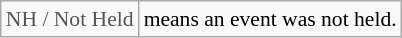<table class="wikitable" style="font-size:90%">
<tr>
<td style="text-align:center; color:#555555;" colspan="4">NH / Not Held</td>
<td>means an event was not held.</td>
</tr>
</table>
